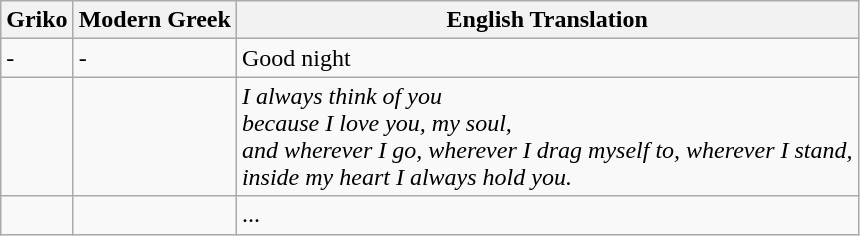<table class="wikitable">
<tr>
<th>Griko</th>
<th>Modern Greek</th>
<th>English Translation</th>
</tr>
<tr>
<td> - </td>
<td> - </td>
<td>Good night</td>
</tr>
<tr>
<td></td>
<td></td>
<td><em>I always think of you</em><br><em>because I love you, my soul,</em><br><em>and wherever I go, wherever I drag myself to, wherever I stand,</em><br><em>inside my heart I always hold you.</em></td>
</tr>
<tr>
<td></td>
<td></td>
<td>...</td>
</tr>
</table>
